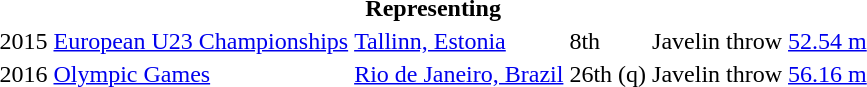<table>
<tr>
<th colspan="6">Representing </th>
</tr>
<tr>
<td>2015</td>
<td><a href='#'>European U23 Championships</a></td>
<td><a href='#'>Tallinn, Estonia</a></td>
<td>8th</td>
<td>Javelin throw</td>
<td><a href='#'>52.54 m</a></td>
</tr>
<tr>
<td>2016</td>
<td><a href='#'>Olympic Games</a></td>
<td><a href='#'>Rio de Janeiro, Brazil</a></td>
<td>26th (q)</td>
<td>Javelin throw</td>
<td><a href='#'>56.16 m</a></td>
</tr>
</table>
